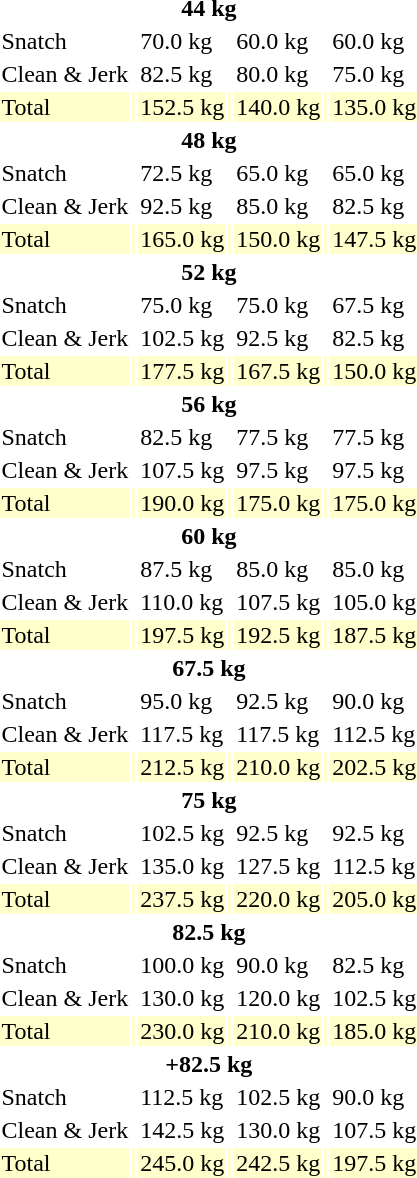<table>
<tr>
<th colspan=7>44 kg</th>
</tr>
<tr>
<td>Snatch</td>
<td></td>
<td>70.0 kg</td>
<td></td>
<td>60.0 kg</td>
<td></td>
<td>60.0 kg</td>
</tr>
<tr>
<td>Clean & Jerk</td>
<td></td>
<td>82.5 kg</td>
<td></td>
<td>80.0 kg</td>
<td></td>
<td>75.0 kg</td>
</tr>
<tr bgcolor=ffffcc>
<td>Total</td>
<td></td>
<td>152.5 kg</td>
<td></td>
<td>140.0 kg</td>
<td></td>
<td>135.0 kg</td>
</tr>
<tr>
<th colspan=7>48 kg</th>
</tr>
<tr>
<td>Snatch</td>
<td></td>
<td>72.5 kg</td>
<td></td>
<td>65.0 kg</td>
<td></td>
<td>65.0 kg</td>
</tr>
<tr>
<td>Clean & Jerk</td>
<td></td>
<td>92.5 kg</td>
<td></td>
<td>85.0 kg</td>
<td></td>
<td>82.5 kg</td>
</tr>
<tr bgcolor=ffffcc>
<td>Total</td>
<td></td>
<td>165.0 kg</td>
<td></td>
<td>150.0 kg</td>
<td></td>
<td>147.5 kg</td>
</tr>
<tr>
<th colspan=7>52 kg</th>
</tr>
<tr>
<td>Snatch</td>
<td></td>
<td>75.0 kg</td>
<td></td>
<td>75.0 kg</td>
<td></td>
<td>67.5 kg</td>
</tr>
<tr>
<td>Clean & Jerk</td>
<td></td>
<td>102.5 kg</td>
<td></td>
<td>92.5 kg</td>
<td></td>
<td>82.5 kg</td>
</tr>
<tr bgcolor=ffffcc>
<td>Total</td>
<td></td>
<td>177.5 kg</td>
<td></td>
<td>167.5 kg</td>
<td></td>
<td>150.0 kg</td>
</tr>
<tr>
<th colspan=7>56 kg</th>
</tr>
<tr>
<td>Snatch</td>
<td></td>
<td>82.5 kg</td>
<td></td>
<td>77.5 kg</td>
<td></td>
<td>77.5 kg</td>
</tr>
<tr>
<td>Clean & Jerk</td>
<td></td>
<td>107.5 kg<br></td>
<td></td>
<td>97.5 kg</td>
<td></td>
<td>97.5 kg</td>
</tr>
<tr bgcolor=ffffcc>
<td>Total</td>
<td></td>
<td>190.0 kg<br></td>
<td></td>
<td>175.0 kg</td>
<td></td>
<td>175.0 kg</td>
</tr>
<tr>
<th colspan=7>60 kg</th>
</tr>
<tr>
<td>Snatch</td>
<td></td>
<td>87.5 kg</td>
<td></td>
<td>85.0 kg</td>
<td></td>
<td>85.0 kg</td>
</tr>
<tr>
<td>Clean & Jerk</td>
<td></td>
<td>110.0 kg</td>
<td></td>
<td>107.5 kg</td>
<td></td>
<td>105.0 kg</td>
</tr>
<tr bgcolor=ffffcc>
<td>Total</td>
<td></td>
<td>197.5 kg</td>
<td></td>
<td>192.5 kg</td>
<td></td>
<td>187.5 kg</td>
</tr>
<tr>
<th colspan=7>67.5 kg</th>
</tr>
<tr>
<td>Snatch</td>
<td></td>
<td>95.0 kg</td>
<td></td>
<td>92.5 kg</td>
<td></td>
<td>90.0 kg</td>
</tr>
<tr>
<td>Clean & Jerk</td>
<td></td>
<td>117.5 kg</td>
<td></td>
<td>117.5 kg</td>
<td></td>
<td>112.5 kg</td>
</tr>
<tr bgcolor=ffffcc>
<td>Total</td>
<td></td>
<td>212.5 kg</td>
<td></td>
<td>210.0 kg</td>
<td></td>
<td>202.5 kg</td>
</tr>
<tr>
<th colspan=7>75 kg</th>
</tr>
<tr>
<td>Snatch</td>
<td></td>
<td>102.5 kg<br></td>
<td></td>
<td>92.5 kg</td>
<td></td>
<td>92.5 kg</td>
</tr>
<tr>
<td>Clean & Jerk</td>
<td></td>
<td>135.0 kg<br></td>
<td></td>
<td>127.5 kg</td>
<td></td>
<td>112.5 kg</td>
</tr>
<tr bgcolor=ffffcc>
<td>Total</td>
<td></td>
<td>237.5 kg<br></td>
<td></td>
<td>220.0 kg</td>
<td></td>
<td>205.0 kg</td>
</tr>
<tr>
<th colspan=7>82.5 kg</th>
</tr>
<tr>
<td>Snatch</td>
<td></td>
<td>100.0 kg</td>
<td></td>
<td>90.0 kg</td>
<td></td>
<td>82.5 kg</td>
</tr>
<tr>
<td>Clean & Jerk</td>
<td></td>
<td>130.0 kg</td>
<td></td>
<td>120.0 kg</td>
<td></td>
<td>102.5 kg</td>
</tr>
<tr bgcolor=ffffcc>
<td>Total</td>
<td></td>
<td>230.0 kg</td>
<td></td>
<td>210.0 kg</td>
<td></td>
<td>185.0 kg</td>
</tr>
<tr>
<th colspan=7>+82.5 kg</th>
</tr>
<tr>
<td>Snatch</td>
<td></td>
<td>112.5 kg<br></td>
<td></td>
<td>102.5 kg</td>
<td></td>
<td>90.0 kg</td>
</tr>
<tr>
<td>Clean & Jerk</td>
<td></td>
<td>142.5 kg<br></td>
<td></td>
<td>130.0 kg</td>
<td></td>
<td>107.5 kg</td>
</tr>
<tr bgcolor=ffffcc>
<td>Total</td>
<td></td>
<td>245.0 kg<br></td>
<td></td>
<td>242.5 kg</td>
<td></td>
<td>197.5 kg</td>
</tr>
</table>
